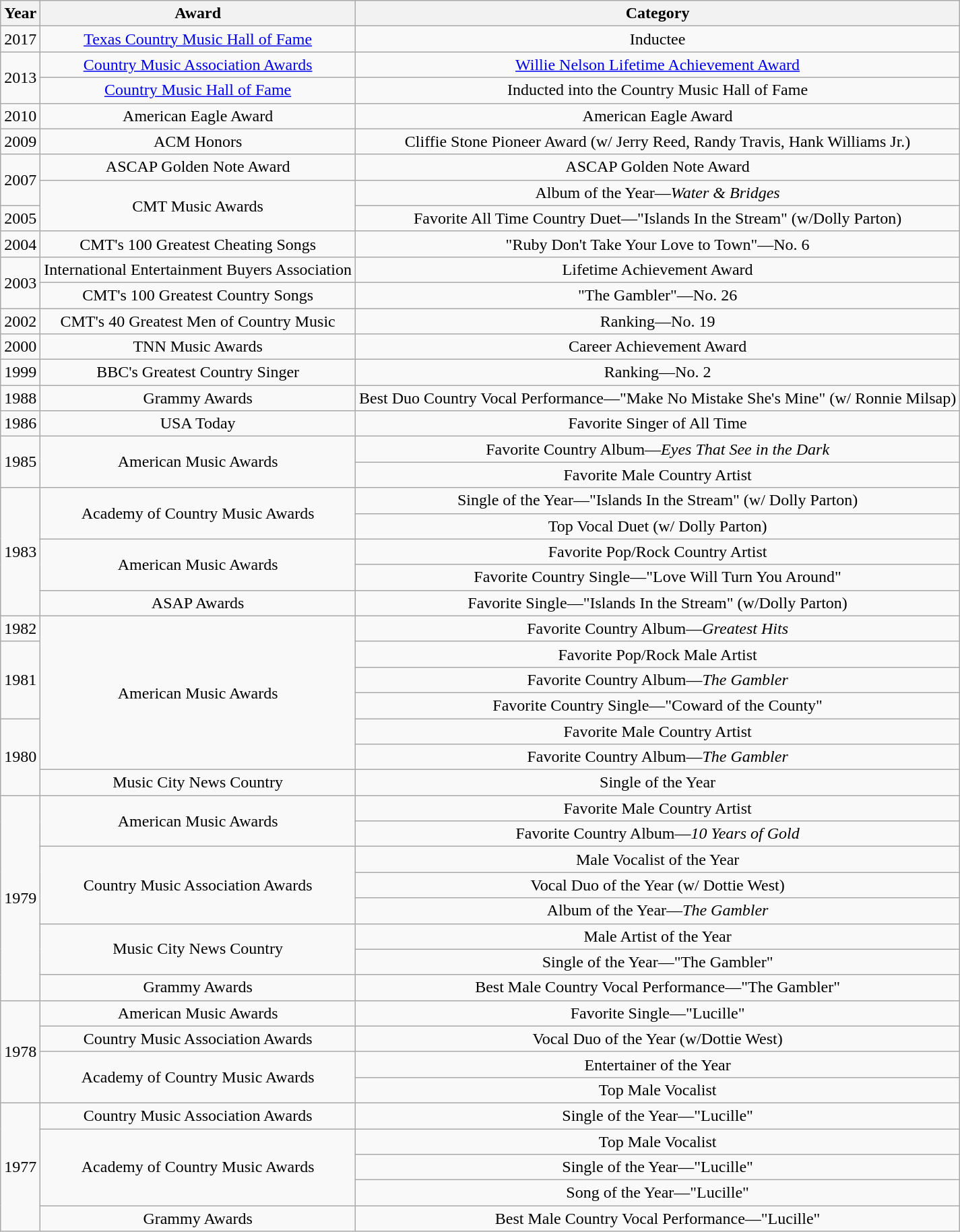<table class="wikitable" style="text-align:center">
<tr>
<th>Year</th>
<th>Award</th>
<th>Category</th>
</tr>
<tr>
<td>2017</td>
<td><a href='#'>Texas Country Music Hall of Fame</a></td>
<td>Inductee</td>
</tr>
<tr>
<td rowspan="2">2013</td>
<td><a href='#'>Country Music Association Awards</a></td>
<td><a href='#'>Willie Nelson Lifetime Achievement Award</a></td>
</tr>
<tr>
<td><a href='#'>Country Music Hall of Fame</a></td>
<td>Inducted into the Country Music Hall of Fame</td>
</tr>
<tr>
<td>2010</td>
<td>American Eagle Award</td>
<td>American Eagle Award</td>
</tr>
<tr>
<td>2009</td>
<td>ACM Honors</td>
<td>Cliffie Stone Pioneer Award (w/ Jerry Reed, Randy Travis, Hank Williams Jr.)</td>
</tr>
<tr>
<td rowspan="2">2007</td>
<td>ASCAP Golden Note Award</td>
<td>ASCAP Golden Note Award</td>
</tr>
<tr>
<td rowspan="2">CMT Music Awards</td>
<td>Album of the Year—<em>Water & Bridges</em></td>
</tr>
<tr>
<td>2005</td>
<td>Favorite All Time Country Duet—"Islands In the Stream" (w/Dolly Parton)</td>
</tr>
<tr>
<td>2004</td>
<td>CMT's 100 Greatest Cheating Songs</td>
<td>"Ruby Don't Take Your Love to Town"—No. 6</td>
</tr>
<tr>
<td rowspan="2">2003</td>
<td>International Entertainment Buyers Association</td>
<td>Lifetime Achievement Award</td>
</tr>
<tr>
<td>CMT's 100 Greatest Country Songs</td>
<td>"The Gambler"—No. 26</td>
</tr>
<tr>
<td>2002</td>
<td>CMT's 40 Greatest Men of Country Music</td>
<td>Ranking—No. 19</td>
</tr>
<tr>
<td>2000</td>
<td>TNN Music Awards</td>
<td>Career Achievement Award</td>
</tr>
<tr>
<td>1999</td>
<td>BBC's Greatest Country Singer</td>
<td>Ranking—No. 2</td>
</tr>
<tr>
<td>1988</td>
<td>Grammy Awards</td>
<td>Best Duo Country Vocal Performance—"Make No Mistake She's Mine" (w/ Ronnie Milsap)</td>
</tr>
<tr>
<td>1986</td>
<td>USA Today</td>
<td>Favorite Singer of All Time</td>
</tr>
<tr>
<td rowspan="2">1985</td>
<td rowspan="2">American Music Awards</td>
<td>Favorite Country Album—<em>Eyes That See in the Dark</em></td>
</tr>
<tr>
<td>Favorite Male Country Artist</td>
</tr>
<tr>
<td rowspan="5">1983</td>
<td rowspan="2">Academy of Country Music Awards</td>
<td>Single of the Year—"Islands In the Stream" (w/ Dolly Parton)</td>
</tr>
<tr>
<td>Top Vocal Duet (w/ Dolly Parton)</td>
</tr>
<tr>
<td rowspan="2">American Music Awards</td>
<td>Favorite Pop/Rock Country Artist</td>
</tr>
<tr>
<td>Favorite Country Single—"Love Will Turn You Around"</td>
</tr>
<tr>
<td>ASAP Awards</td>
<td>Favorite Single—"Islands In the Stream" (w/Dolly Parton)</td>
</tr>
<tr>
<td>1982</td>
<td rowspan="6">American Music Awards</td>
<td>Favorite Country Album—<em>Greatest Hits</em></td>
</tr>
<tr>
<td rowspan="3">1981</td>
<td>Favorite Pop/Rock Male Artist</td>
</tr>
<tr>
<td>Favorite Country Album—<em>The Gambler</em></td>
</tr>
<tr>
<td>Favorite Country Single—"Coward of the County"</td>
</tr>
<tr>
<td rowspan="3">1980</td>
<td>Favorite Male Country Artist</td>
</tr>
<tr>
<td>Favorite Country Album—<em>The Gambler</em></td>
</tr>
<tr>
<td>Music City News Country</td>
<td>Single of the Year</td>
</tr>
<tr>
<td rowspan="8">1979</td>
<td rowspan="2">American Music Awards</td>
<td>Favorite Male Country Artist</td>
</tr>
<tr>
<td>Favorite Country Album—<em>10 Years of Gold</em></td>
</tr>
<tr>
<td rowspan="3">Country Music Association Awards</td>
<td>Male Vocalist of the Year</td>
</tr>
<tr>
<td>Vocal Duo of the Year (w/ Dottie West)</td>
</tr>
<tr>
<td>Album of the Year—<em>The Gambler</em></td>
</tr>
<tr>
<td rowspan="2">Music City News Country</td>
<td>Male Artist of the Year</td>
</tr>
<tr>
<td>Single of the Year—"The Gambler"</td>
</tr>
<tr>
<td>Grammy Awards</td>
<td>Best Male Country Vocal Performance—"The Gambler"</td>
</tr>
<tr>
<td rowspan="4">1978</td>
<td>American Music Awards</td>
<td>Favorite Single—"Lucille"</td>
</tr>
<tr>
<td>Country Music Association Awards</td>
<td>Vocal Duo of the Year (w/Dottie West)</td>
</tr>
<tr>
<td rowspan="2">Academy of Country Music Awards</td>
<td>Entertainer of the Year</td>
</tr>
<tr>
<td>Top Male Vocalist</td>
</tr>
<tr>
<td rowspan="5">1977</td>
<td>Country Music Association Awards</td>
<td>Single of the Year—"Lucille"</td>
</tr>
<tr>
<td rowspan="3">Academy of Country Music Awards</td>
<td>Top Male Vocalist</td>
</tr>
<tr>
<td>Single of the Year—"Lucille"</td>
</tr>
<tr>
<td>Song of the Year—"Lucille"</td>
</tr>
<tr>
<td>Grammy Awards</td>
<td>Best Male Country Vocal Performance—"Lucille"</td>
</tr>
</table>
